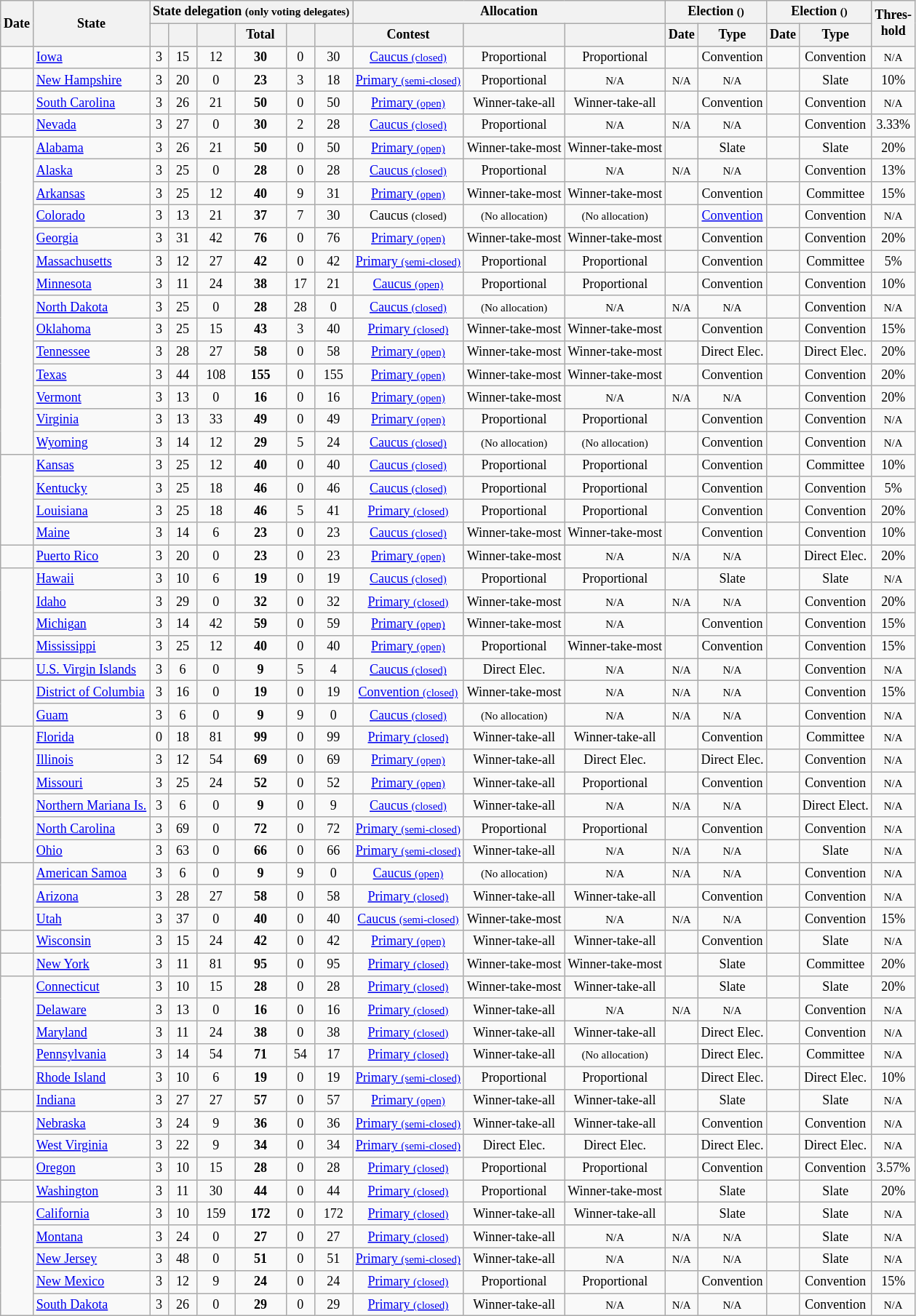<table class="wikitable sortable" style="font-size:12px; text-align: center;">
<tr>
<th rowspan="2">Date</th>
<th rowspan="2">State</th>
<th colspan="6">State delegation <small>(only voting delegates)</small></th>
<th colspan="3">Allocation</th>
<th colspan="2">Election <small>()</small></th>
<th colspan="2">Election <small>()</small></th>
<th rowspan="2">Thres-<br>hold</th>
</tr>
<tr>
<th></th>
<th></th>
<th></th>
<th>Total</th>
<th></th>
<th></th>
<th>Contest</th>
<th></th>
<th></th>
<th>Date</th>
<th>Type</th>
<th>Date</th>
<th>Type</th>
</tr>
<tr>
<td></td>
<td style="text-align:left;"><a href='#'>Iowa</a></td>
<td>3</td>
<td>15</td>
<td>12</td>
<td><strong>30</strong></td>
<td>0</td>
<td data-sort-value="30">30</td>
<td><a href='#'>Caucus <small>(closed)</small></a></td>
<td>Proportional</td>
<td>Proportional </td>
<td></td>
<td>Convention</td>
<td></td>
<td>Convention</td>
<td><small>N/A</small></td>
</tr>
<tr>
<td></td>
<td style="text-align:left;"><a href='#'>New Hampshire</a></td>
<td>3</td>
<td>20</td>
<td>0</td>
<td><strong>23</strong></td>
<td data-sort-value="3">3</td>
<td>18</td>
<td><a href='#'>Primary <small>(semi-closed)</small></a></td>
<td>Proportional</td>
<td><small>N/A</small></td>
<td><small>N/A</small></td>
<td><small>N/A</small></td>
<td></td>
<td>Slate</td>
<td>10%</td>
</tr>
<tr>
<td></td>
<td style="text-align:left;"><a href='#'>South Carolina</a></td>
<td>3</td>
<td>26</td>
<td>21</td>
<td><strong>50</strong></td>
<td>0</td>
<td>50</td>
<td><a href='#'>Primary <small>(open)</small></a></td>
<td>Winner-take-all</td>
<td>Winner-take-all</td>
<td></td>
<td>Convention</td>
<td></td>
<td>Convention</td>
<td><small>N/A</small></td>
</tr>
<tr>
<td></td>
<td style="text-align:left;"><a href='#'>Nevada</a></td>
<td>3</td>
<td>27</td>
<td>0</td>
<td><strong>30</strong></td>
<td data-sort-value="2">2</td>
<td>28</td>
<td><a href='#'>Caucus <small>(closed)</small></a></td>
<td>Proportional</td>
<td><small>N/A</small></td>
<td><small>N/A</small></td>
<td><small>N/A</small></td>
<td></td>
<td>Convention</td>
<td>3.33%</td>
</tr>
<tr>
<td rowspan=14></td>
<td style="text-align:left;"><a href='#'>Alabama</a></td>
<td>3</td>
<td>26</td>
<td>21</td>
<td><strong>50</strong></td>
<td>0</td>
<td>50</td>
<td><a href='#'>Primary <small>(open)</small></a></td>
<td>Winner-take-most</td>
<td>Winner-take-most</td>
<td></td>
<td>Slate</td>
<td></td>
<td>Slate</td>
<td>20%</td>
</tr>
<tr>
<td style="text-align:left;"><a href='#'>Alaska</a></td>
<td>3</td>
<td>25</td>
<td>0</td>
<td><strong>28</strong></td>
<td>0</td>
<td>28</td>
<td><a href='#'>Caucus <small>(closed)</small></a></td>
<td>Proportional</td>
<td><small>N/A</small></td>
<td><small>N/A</small></td>
<td><small>N/A</small></td>
<td></td>
<td>Convention</td>
<td>13%</td>
</tr>
<tr>
<td style="text-align:left;"><a href='#'>Arkansas</a></td>
<td>3</td>
<td>25</td>
<td>12</td>
<td><strong>40</strong></td>
<td data-sort-value="9">9</td>
<td>31</td>
<td><a href='#'>Primary <small>(open)</small></a></td>
<td>Winner-take-most</td>
<td>Winner-take-most</td>
<td></td>
<td>Convention</td>
<td></td>
<td>Committee</td>
<td>15%</td>
</tr>
<tr>
<td style="text-align:left;"><a href='#'>Colorado</a></td>
<td>3</td>
<td>13</td>
<td>21</td>
<td><strong>37</strong></td>
<td>7</td>
<td>30</td>
<td>Caucus <small>(closed)</small></td>
<td><small>(No allocation)</small></td>
<td><small>(No allocation)</small></td>
<td></td>
<td><a href='#'>Convention</a> </td>
<td></td>
<td>Convention </td>
<td><small>N/A</small></td>
</tr>
<tr>
<td style="text-align:left;"><a href='#'>Georgia</a></td>
<td>3</td>
<td>31</td>
<td>42</td>
<td><strong>76</strong></td>
<td>0</td>
<td>76</td>
<td><a href='#'>Primary <small>(open)</small></a></td>
<td>Winner-take-most</td>
<td>Winner-take-most</td>
<td></td>
<td>Convention</td>
<td></td>
<td>Convention</td>
<td>20%</td>
</tr>
<tr>
<td style="text-align:left;"><a href='#'>Massachusetts</a></td>
<td>3</td>
<td>12</td>
<td>27</td>
<td><strong>42</strong></td>
<td>0</td>
<td>42</td>
<td><a href='#'>Primary <small>(semi-closed)</small></a></td>
<td>Proportional</td>
<td>Proportional </td>
<td></td>
<td>Convention</td>
<td></td>
<td>Committee</td>
<td>5%</td>
</tr>
<tr>
<td style="text-align:left;"><a href='#'>Minnesota</a></td>
<td>3</td>
<td>11</td>
<td>24</td>
<td><strong>38</strong></td>
<td data-sort-value="17">17</td>
<td>21</td>
<td><a href='#'>Caucus <small>(open)</small></a></td>
<td>Proportional</td>
<td>Proportional</td>
<td></td>
<td>Convention</td>
<td></td>
<td>Convention</td>
<td>10%</td>
</tr>
<tr>
<td style="text-align:left;"><a href='#'>North Dakota</a></td>
<td>3</td>
<td>25</td>
<td>0</td>
<td><strong>28</strong></td>
<td>28</td>
<td>0</td>
<td><a href='#'>Caucus <small>(closed)</small></a></td>
<td><small>(No allocation)</small></td>
<td><small>N/A</small></td>
<td><small>N/A</small></td>
<td><small>N/A</small></td>
<td></td>
<td>Convention</td>
<td><small>N/A</small></td>
</tr>
<tr>
<td style="text-align:left;"><a href='#'>Oklahoma</a></td>
<td>3</td>
<td>25</td>
<td>15</td>
<td><strong>43</strong></td>
<td>3</td>
<td>40</td>
<td><a href='#'>Primary <small>(closed)</small></a></td>
<td>Winner-take-most</td>
<td>Winner-take-most</td>
<td></td>
<td>Convention</td>
<td></td>
<td>Convention</td>
<td>15%</td>
</tr>
<tr>
<td style="text-align:left;"><a href='#'>Tennessee</a></td>
<td>3</td>
<td>28</td>
<td>27</td>
<td><strong>58</strong></td>
<td>0</td>
<td>58</td>
<td><a href='#'>Primary <small>(open)</small></a></td>
<td>Winner-take-most</td>
<td>Winner-take-most</td>
<td></td>
<td>Direct Elec.</td>
<td></td>
<td>Direct Elec.</td>
<td>20%</td>
</tr>
<tr>
<td style="text-align:left;"><a href='#'>Texas</a></td>
<td>3</td>
<td>44</td>
<td>108</td>
<td><strong>155</strong></td>
<td>0</td>
<td>155</td>
<td><a href='#'>Primary <small>(open)</small></a></td>
<td>Winner-take-most</td>
<td>Winner-take-most</td>
<td></td>
<td>Convention</td>
<td></td>
<td>Convention</td>
<td>20%</td>
</tr>
<tr>
<td style="text-align:left;"><a href='#'>Vermont</a></td>
<td>3</td>
<td>13</td>
<td>0</td>
<td><strong>16</strong></td>
<td>0</td>
<td>16</td>
<td><a href='#'>Primary <small>(open)</small></a></td>
<td>Winner-take-most</td>
<td><small>N/A</small></td>
<td><small>N/A</small></td>
<td><small>N/A</small></td>
<td></td>
<td>Convention</td>
<td>20%</td>
</tr>
<tr>
<td style="text-align:left;"><a href='#'>Virginia</a></td>
<td>3</td>
<td>13</td>
<td>33</td>
<td><strong>49</strong></td>
<td>0</td>
<td>49</td>
<td><a href='#'>Primary <small>(open)</small></a></td>
<td>Proportional</td>
<td>Proportional </td>
<td></td>
<td>Convention</td>
<td></td>
<td>Convention</td>
<td><small>N/A</small></td>
</tr>
<tr>
<td style="text-align:left;"><a href='#'>Wyoming</a></td>
<td>3</td>
<td>14</td>
<td>12</td>
<td><strong>29</strong></td>
<td data-sort-value="5">5</td>
<td>24</td>
<td><a href='#'>Caucus <small>(closed)</small></a></td>
<td><small>(No allocation)</small></td>
<td><small>(No allocation)</small></td>
<td></td>
<td>Convention </td>
<td></td>
<td>Convention </td>
<td><small>N/A</small></td>
</tr>
<tr>
<td rowspan=4></td>
<td style="text-align:left;"><a href='#'>Kansas</a></td>
<td>3</td>
<td>25</td>
<td>12</td>
<td><strong>40</strong></td>
<td>0</td>
<td>40</td>
<td><a href='#'>Caucus <small>(closed)</small></a></td>
<td>Proportional</td>
<td>Proportional</td>
<td></td>
<td>Convention</td>
<td></td>
<td>Committee</td>
<td>10%</td>
</tr>
<tr>
<td style="text-align:left;"><a href='#'>Kentucky</a></td>
<td>3</td>
<td>25</td>
<td>18</td>
<td><strong>46</strong></td>
<td>0</td>
<td>46</td>
<td><a href='#'>Caucus <small>(closed)</small></a></td>
<td>Proportional</td>
<td>Proportional </td>
<td></td>
<td>Convention</td>
<td></td>
<td>Convention</td>
<td>5%</td>
</tr>
<tr>
<td style="text-align:left;"><a href='#'>Louisiana</a></td>
<td>3</td>
<td>25</td>
<td>18</td>
<td><strong>46</strong></td>
<td>5</td>
<td>41</td>
<td><a href='#'>Primary <small>(closed)</small></a></td>
<td>Proportional</td>
<td>Proportional</td>
<td></td>
<td>Convention</td>
<td></td>
<td>Convention</td>
<td>20%</td>
</tr>
<tr>
<td style="text-align:left;"><a href='#'>Maine</a></td>
<td>3</td>
<td>14</td>
<td>6</td>
<td><strong>23</strong></td>
<td>0</td>
<td>23</td>
<td><a href='#'>Caucus <small>(closed)</small></a></td>
<td>Winner-take-most</td>
<td>Winner-take-most </td>
<td></td>
<td>Convention</td>
<td></td>
<td>Convention</td>
<td>10%</td>
</tr>
<tr>
<td></td>
<td style="text-align:left;"><a href='#'>Puerto Rico</a></td>
<td>3</td>
<td>20</td>
<td>0</td>
<td><strong>23</strong></td>
<td>0</td>
<td>23</td>
<td><a href='#'>Primary <small>(open)</small></a></td>
<td>Winner-take-most</td>
<td><small>N/A</small></td>
<td><small>N/A</small></td>
<td><small>N/A</small></td>
<td></td>
<td>Direct Elec.</td>
<td>20%</td>
</tr>
<tr>
<td rowspan=4></td>
<td style="text-align:left;"><a href='#'>Hawaii</a></td>
<td>3</td>
<td>10</td>
<td>6</td>
<td><strong>19</strong></td>
<td>0</td>
<td>19</td>
<td><a href='#'>Caucus <small>(closed)</small></a></td>
<td>Proportional</td>
<td>Proportional</td>
<td></td>
<td>Slate</td>
<td></td>
<td>Slate</td>
<td><small>N/A</small></td>
</tr>
<tr>
<td style="text-align:left;"><a href='#'>Idaho</a></td>
<td>3</td>
<td>29</td>
<td>0</td>
<td><strong>32</strong></td>
<td>0</td>
<td>32</td>
<td><a href='#'>Primary <small>(closed)</small></a></td>
<td>Winner-take-most</td>
<td><small>N/A</small></td>
<td><small>N/A</small></td>
<td><small>N/A</small></td>
<td></td>
<td>Convention</td>
<td>20%</td>
</tr>
<tr>
<td style="text-align:left;"><a href='#'>Michigan</a></td>
<td>3</td>
<td>14</td>
<td>42</td>
<td><strong>59</strong></td>
<td>0</td>
<td>59</td>
<td><a href='#'>Primary <small>(open)</small></a></td>
<td>Winner-take-most</td>
<td><small>N/A</small></td>
<td></td>
<td>Convention</td>
<td></td>
<td>Convention</td>
<td>15%</td>
</tr>
<tr>
<td style="text-align:left;"><a href='#'>Mississippi</a></td>
<td>3</td>
<td>25</td>
<td>12</td>
<td><strong>40</strong></td>
<td>0</td>
<td>40</td>
<td><a href='#'>Primary <small>(open)</small></a></td>
<td>Proportional</td>
<td>Winner-take-most</td>
<td></td>
<td>Convention</td>
<td></td>
<td>Convention</td>
<td>15%</td>
</tr>
<tr>
<td></td>
<td style="text-align:left;"><a href='#'>U.S. Virgin Islands</a></td>
<td>3</td>
<td>6</td>
<td>0</td>
<td><strong>9</strong></td>
<td>5</td>
<td>4</td>
<td><a href='#'>Caucus <small>(closed)</small></a></td>
<td>Direct Elec.</td>
<td><small>N/A</small></td>
<td><small>N/A</small></td>
<td><small>N/A</small></td>
<td></td>
<td>Convention</td>
<td><small>N/A</small></td>
</tr>
<tr>
<td rowspan=2></td>
<td style="text-align:left;"><a href='#'>District of Columbia</a></td>
<td>3</td>
<td>16</td>
<td>0</td>
<td><strong>19</strong></td>
<td>0</td>
<td>19</td>
<td><a href='#'>Convention <small>(closed)</small></a></td>
<td>Winner-take-most</td>
<td><small>N/A</small></td>
<td><small>N/A</small></td>
<td><small>N/A</small></td>
<td></td>
<td>Convention</td>
<td>15%</td>
</tr>
<tr>
<td style="text-align:left;"><a href='#'>Guam</a></td>
<td>3</td>
<td>6</td>
<td>0</td>
<td><strong>9</strong></td>
<td>9</td>
<td>0</td>
<td><a href='#'>Caucus <small>(closed)</small></a></td>
<td><small>(No allocation)</small></td>
<td><small>N/A</small></td>
<td><small>N/A</small></td>
<td><small>N/A</small></td>
<td></td>
<td>Convention</td>
<td><small>N/A</small></td>
</tr>
<tr>
<td rowspan=6></td>
<td style="text-align:left;"><a href='#'>Florida</a></td>
<td>0</td>
<td>18</td>
<td>81</td>
<td><strong>99</strong></td>
<td>0</td>
<td>99</td>
<td><a href='#'>Primary <small>(closed)</small></a></td>
<td>Winner-take-all</td>
<td>Winner-take-all</td>
<td></td>
<td>Convention</td>
<td></td>
<td>Committee</td>
<td><small>N/A</small></td>
</tr>
<tr>
<td style="text-align:left;"><a href='#'>Illinois</a></td>
<td data-sort-value="3">3</td>
<td>12</td>
<td>54</td>
<td><strong>69</strong></td>
<td>0</td>
<td>69</td>
<td><a href='#'>Primary <small>(open)</small></a></td>
<td>Winner-take-all</td>
<td>Direct Elec.</td>
<td></td>
<td>Direct Elec.</td>
<td></td>
<td>Convention</td>
<td><small>N/A</small></td>
</tr>
<tr>
<td style="text-align:left;"><a href='#'>Missouri</a></td>
<td>3</td>
<td>25</td>
<td>24</td>
<td><strong>52</strong></td>
<td>0</td>
<td>52</td>
<td><a href='#'>Primary <small>(open)</small></a></td>
<td>Winner-take-all</td>
<td>Proportional</td>
<td></td>
<td>Convention</td>
<td></td>
<td>Convention</td>
<td><small>N/A</small></td>
</tr>
<tr>
<td style="text-align:left;"><a href='#'>Northern Mariana Is.</a></td>
<td>3</td>
<td>6</td>
<td>0</td>
<td><strong>9</strong></td>
<td>0</td>
<td>9</td>
<td><a href='#'>Caucus <small>(closed)</small></a></td>
<td>Winner-take-all</td>
<td><small>N/A</small></td>
<td><small>N/A</small></td>
<td><small>N/A</small></td>
<td></td>
<td>Direct Elect.</td>
<td><small>N/A</small></td>
</tr>
<tr>
<td style="text-align:left;"><a href='#'>North Carolina</a></td>
<td>3</td>
<td>69</td>
<td>0</td>
<td><strong>72</strong></td>
<td>0</td>
<td>72</td>
<td><a href='#'>Primary <small>(semi-closed)</small></a></td>
<td>Proportional</td>
<td>Proportional </td>
<td></td>
<td>Convention</td>
<td></td>
<td>Convention</td>
<td><small>N/A</small></td>
</tr>
<tr>
<td style="text-align:left;"><a href='#'>Ohio</a></td>
<td>3</td>
<td>63</td>
<td>0</td>
<td><strong>66</strong></td>
<td>0</td>
<td>66</td>
<td><a href='#'>Primary <small>(semi-closed)</small></a></td>
<td>Winner-take-all</td>
<td><small>N/A</small></td>
<td><small>N/A</small></td>
<td><small>N/A</small></td>
<td></td>
<td>Slate</td>
<td><small>N/A</small></td>
</tr>
<tr>
<td rowspan=3></td>
<td style="text-align:left;"><a href='#'>American Samoa</a></td>
<td>3</td>
<td>6</td>
<td>0</td>
<td><strong>9</strong></td>
<td>9</td>
<td>0</td>
<td><a href='#'>Caucus <small>(open)</small></a></td>
<td><small>(No allocation)</small></td>
<td><small>N/A</small></td>
<td><small>N/A</small></td>
<td><small>N/A</small></td>
<td></td>
<td>Convention</td>
<td><small>N/A</small></td>
</tr>
<tr>
<td style="text-align:left;"><a href='#'>Arizona</a></td>
<td>3</td>
<td>28</td>
<td>27</td>
<td><strong>58</strong></td>
<td>0</td>
<td>58</td>
<td><a href='#'>Primary <small>(closed)</small></a></td>
<td>Winner-take-all</td>
<td>Winner-take-all</td>
<td></td>
<td>Convention</td>
<td></td>
<td>Convention</td>
<td><small>N/A</small></td>
</tr>
<tr>
<td style="text-align:left;"><a href='#'>Utah</a></td>
<td>3</td>
<td>37</td>
<td>0</td>
<td><strong>40</strong></td>
<td>0</td>
<td>40</td>
<td><a href='#'>Caucus <small>(semi-closed)</small></a></td>
<td>Winner-take-most</td>
<td><small>N/A</small></td>
<td><small>N/A</small></td>
<td><small>N/A</small></td>
<td></td>
<td>Convention</td>
<td>15%</td>
</tr>
<tr>
<td></td>
<td style="text-align:left;"><a href='#'>Wisconsin</a></td>
<td>3</td>
<td>15</td>
<td>24</td>
<td><strong>42</strong></td>
<td>0</td>
<td>42</td>
<td><a href='#'>Primary <small>(open)</small></a></td>
<td>Winner-take-all</td>
<td>Winner-take-all</td>
<td></td>
<td>Convention</td>
<td></td>
<td>Slate</td>
<td><small>N/A</small></td>
</tr>
<tr>
<td></td>
<td style="text-align:left;"><a href='#'>New York</a></td>
<td>3</td>
<td>11</td>
<td>81</td>
<td><strong>95</strong></td>
<td>0</td>
<td>95</td>
<td><a href='#'>Primary <small>(closed)</small></a></td>
<td>Winner-take-most</td>
<td>Winner-take-most</td>
<td></td>
<td>Slate</td>
<td></td>
<td>Committee</td>
<td>20%</td>
</tr>
<tr>
<td rowspan=5></td>
<td style="text-align:left;"><a href='#'>Connecticut</a></td>
<td>3</td>
<td>10</td>
<td>15</td>
<td><strong>28</strong></td>
<td>0</td>
<td>28</td>
<td><a href='#'>Primary <small>(closed)</small></a></td>
<td>Winner-take-most</td>
<td>Winner-take-all</td>
<td></td>
<td>Slate</td>
<td></td>
<td>Slate</td>
<td>20%</td>
</tr>
<tr>
<td style="text-align:left;"><a href='#'>Delaware</a></td>
<td>3</td>
<td>13</td>
<td>0</td>
<td><strong>16</strong></td>
<td>0</td>
<td>16</td>
<td><a href='#'>Primary <small>(closed)</small></a></td>
<td>Winner-take-all</td>
<td><small>N/A</small></td>
<td><small>N/A</small></td>
<td><small>N/A</small></td>
<td></td>
<td>Convention</td>
<td><small>N/A</small></td>
</tr>
<tr>
<td style="text-align:left;"><a href='#'>Maryland</a></td>
<td>3</td>
<td>11</td>
<td>24</td>
<td><strong>38</strong></td>
<td>0</td>
<td>38</td>
<td><a href='#'>Primary <small>(closed)</small></a></td>
<td>Winner-take-all</td>
<td>Winner-take-all</td>
<td></td>
<td>Direct Elec.</td>
<td></td>
<td>Convention</td>
<td><small>N/A</small></td>
</tr>
<tr>
<td style="text-align:left;"><a href='#'>Pennsylvania</a></td>
<td>3</td>
<td>14</td>
<td>54</td>
<td><strong>71</strong></td>
<td>54</td>
<td>17</td>
<td><a href='#'>Primary <small>(closed)</small></a></td>
<td>Winner-take-all</td>
<td><small>(No allocation)</small></td>
<td></td>
<td>Direct Elec.</td>
<td></td>
<td>Committee</td>
<td><small>N/A</small></td>
</tr>
<tr>
<td style="text-align:left;"><a href='#'>Rhode Island</a></td>
<td>3</td>
<td>10</td>
<td>6</td>
<td><strong>19</strong></td>
<td>0</td>
<td>19</td>
<td><a href='#'>Primary <small>(semi-closed)</small></a></td>
<td>Proportional</td>
<td>Proportional</td>
<td></td>
<td>Direct Elec.</td>
<td></td>
<td>Direct Elec.</td>
<td>10%</td>
</tr>
<tr>
<td></td>
<td style="text-align:left;"><a href='#'>Indiana</a></td>
<td>3</td>
<td>27</td>
<td>27</td>
<td><strong>57</strong></td>
<td>0</td>
<td>57</td>
<td><a href='#'>Primary <small>(open)</small></a></td>
<td>Winner-take-all</td>
<td>Winner-take-all</td>
<td></td>
<td>Slate</td>
<td></td>
<td>Slate</td>
<td><small>N/A</small></td>
</tr>
<tr>
<td rowspan=2></td>
<td style="text-align:left;"><a href='#'>Nebraska</a></td>
<td>3</td>
<td>24</td>
<td>9</td>
<td><strong>36</strong></td>
<td>0</td>
<td>36</td>
<td><a href='#'>Primary <small>(semi-closed)</small></a></td>
<td>Winner-take-all</td>
<td>Winner-take-all</td>
<td></td>
<td>Convention</td>
<td></td>
<td>Convention</td>
<td><small>N/A</small></td>
</tr>
<tr>
<td style="text-align:left;"><a href='#'>West Virginia</a></td>
<td>3</td>
<td>22</td>
<td>9</td>
<td><strong>34</strong></td>
<td>0</td>
<td>34</td>
<td><a href='#'>Primary <small>(semi-closed)</small></a></td>
<td>Direct Elec.</td>
<td>Direct Elec.</td>
<td></td>
<td>Direct Elec.</td>
<td></td>
<td>Direct Elec.</td>
<td><small>N/A</small></td>
</tr>
<tr>
<td></td>
<td style="text-align:left;"><a href='#'>Oregon</a></td>
<td>3</td>
<td>10</td>
<td>15</td>
<td><strong>28</strong></td>
<td>0</td>
<td>28</td>
<td><a href='#'>Primary <small>(closed)</small></a></td>
<td>Proportional</td>
<td>Proportional</td>
<td></td>
<td>Convention</td>
<td></td>
<td>Convention</td>
<td>3.57%</td>
</tr>
<tr>
<td></td>
<td style="text-align:left;"><a href='#'>Washington</a></td>
<td>3</td>
<td>11</td>
<td>30</td>
<td><strong>44</strong></td>
<td>0</td>
<td>44</td>
<td><a href='#'>Primary <small>(closed)</small></a></td>
<td>Proportional</td>
<td>Winner-take-most</td>
<td></td>
<td>Slate</td>
<td></td>
<td>Slate</td>
<td>20%</td>
</tr>
<tr>
<td rowspan=5></td>
<td style="text-align:left;"><a href='#'>California</a></td>
<td>3</td>
<td>10</td>
<td>159</td>
<td><strong>172</strong></td>
<td>0</td>
<td>172</td>
<td><a href='#'>Primary <small>(closed)</small></a></td>
<td>Winner-take-all</td>
<td>Winner-take-all</td>
<td></td>
<td>Slate</td>
<td></td>
<td>Slate</td>
<td><small>N/A</small></td>
</tr>
<tr>
<td style="text-align:left;"><a href='#'>Montana</a></td>
<td>3</td>
<td>24</td>
<td>0</td>
<td><strong>27</strong></td>
<td>0</td>
<td>27</td>
<td><a href='#'>Primary <small>(closed)</small></a></td>
<td>Winner-take-all</td>
<td><small>N/A</small></td>
<td><small>N/A</small></td>
<td><small>N/A</small></td>
<td></td>
<td>Slate</td>
<td><small>N/A</small></td>
</tr>
<tr>
<td style="text-align:left;"><a href='#'>New Jersey</a></td>
<td>3</td>
<td>48</td>
<td>0</td>
<td><strong>51</strong></td>
<td>0</td>
<td>51</td>
<td><a href='#'>Primary <small>(semi-closed)</small></a></td>
<td>Winner-take-all</td>
<td><small>N/A</small></td>
<td><small>N/A</small></td>
<td><small>N/A</small></td>
<td></td>
<td>Slate</td>
<td><small>N/A</small></td>
</tr>
<tr>
<td style="text-align:left;"><a href='#'>New Mexico</a></td>
<td>3</td>
<td>12</td>
<td>9</td>
<td><strong>24</strong></td>
<td>0</td>
<td>24</td>
<td><a href='#'>Primary <small>(closed)</small></a></td>
<td>Proportional</td>
<td>Proportional</td>
<td></td>
<td>Convention</td>
<td></td>
<td>Convention</td>
<td>15%</td>
</tr>
<tr>
<td style="text-align:left;"><a href='#'>South Dakota</a></td>
<td>3</td>
<td>26</td>
<td>0</td>
<td><strong>29</strong></td>
<td>0</td>
<td>29</td>
<td><a href='#'>Primary <small>(closed)</small></a></td>
<td>Winner-take-all</td>
<td><small>N/A</small></td>
<td><small>N/A</small></td>
<td><small>N/A</small></td>
<td></td>
<td>Convention</td>
<td><small>N/A</small></td>
</tr>
</table>
